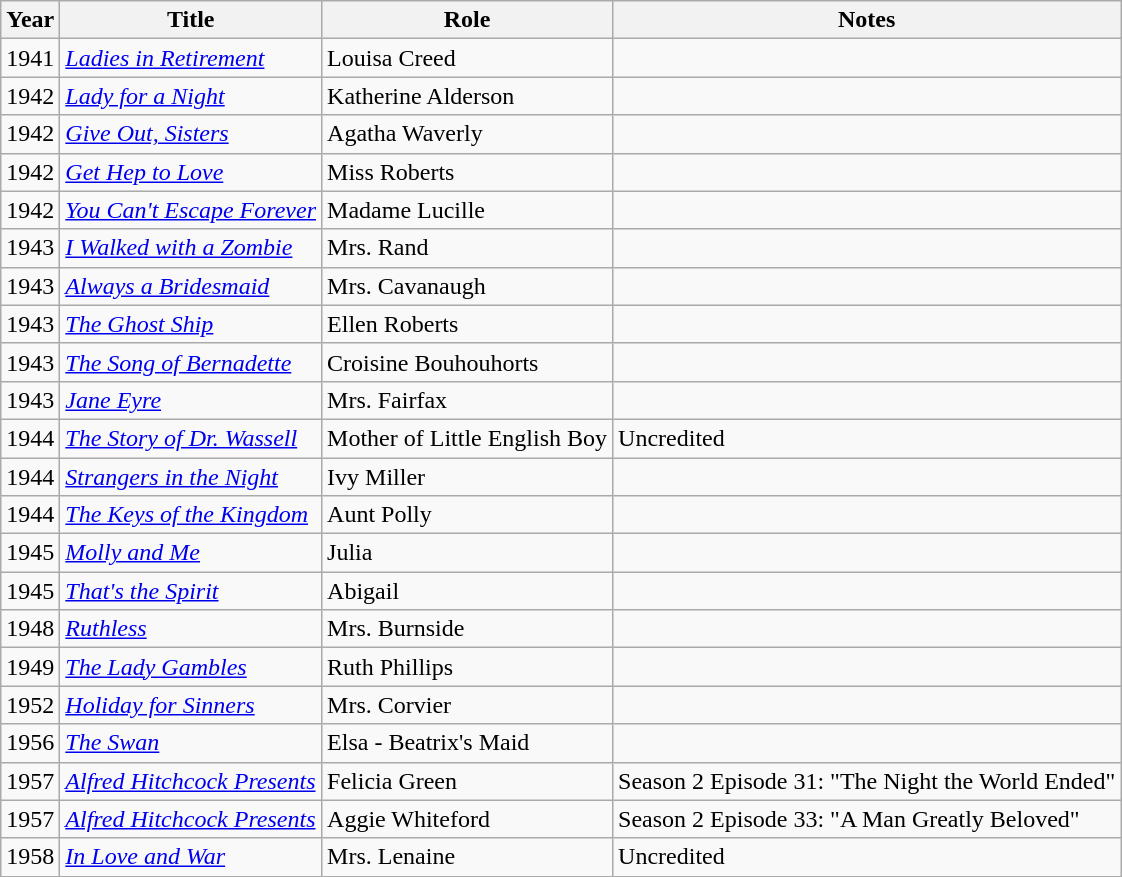<table class="wikitable">
<tr>
<th>Year</th>
<th>Title</th>
<th>Role</th>
<th>Notes</th>
</tr>
<tr>
<td>1941</td>
<td><em><a href='#'>Ladies in Retirement</a></em></td>
<td>Louisa Creed</td>
<td></td>
</tr>
<tr>
<td>1942</td>
<td><em><a href='#'>Lady for a Night</a></em></td>
<td>Katherine Alderson</td>
<td></td>
</tr>
<tr>
<td>1942</td>
<td><em><a href='#'>Give Out, Sisters</a></em></td>
<td>Agatha Waverly</td>
<td></td>
</tr>
<tr>
<td>1942</td>
<td><em><a href='#'>Get Hep to Love</a></em></td>
<td>Miss Roberts</td>
<td></td>
</tr>
<tr>
<td>1942</td>
<td><em><a href='#'>You Can't Escape Forever</a></em></td>
<td>Madame Lucille</td>
<td></td>
</tr>
<tr>
<td>1943</td>
<td><em><a href='#'>I Walked with a Zombie</a></em></td>
<td>Mrs. Rand</td>
<td></td>
</tr>
<tr>
<td>1943</td>
<td><em><a href='#'>Always a Bridesmaid</a></em></td>
<td>Mrs. Cavanaugh</td>
<td></td>
</tr>
<tr>
<td>1943</td>
<td><em><a href='#'>The Ghost Ship</a></em></td>
<td>Ellen Roberts</td>
<td></td>
</tr>
<tr>
<td>1943</td>
<td><em><a href='#'>The Song of Bernadette</a></em></td>
<td>Croisine Bouhouhorts</td>
<td></td>
</tr>
<tr>
<td>1943</td>
<td><em><a href='#'>Jane Eyre</a></em></td>
<td>Mrs. Fairfax</td>
<td></td>
</tr>
<tr>
<td>1944</td>
<td><em><a href='#'>The Story of Dr. Wassell</a></em></td>
<td>Mother of Little English Boy</td>
<td>Uncredited</td>
</tr>
<tr>
<td>1944</td>
<td><em><a href='#'>Strangers in the Night</a></em></td>
<td>Ivy Miller</td>
<td></td>
</tr>
<tr>
<td>1944</td>
<td><em><a href='#'>The Keys of the Kingdom</a></em></td>
<td>Aunt Polly</td>
<td></td>
</tr>
<tr>
<td>1945</td>
<td><em><a href='#'>Molly and Me</a></em></td>
<td>Julia</td>
<td></td>
</tr>
<tr>
<td>1945</td>
<td><em><a href='#'>That's the Spirit</a></em></td>
<td>Abigail</td>
<td></td>
</tr>
<tr>
<td>1948</td>
<td><em><a href='#'>Ruthless</a></em></td>
<td>Mrs. Burnside</td>
<td></td>
</tr>
<tr>
<td>1949</td>
<td><em><a href='#'>The Lady Gambles</a></em></td>
<td>Ruth Phillips</td>
<td></td>
</tr>
<tr>
<td>1952</td>
<td><em><a href='#'>Holiday for Sinners</a></em></td>
<td>Mrs. Corvier</td>
<td></td>
</tr>
<tr>
<td>1956</td>
<td><em><a href='#'>The Swan</a></em></td>
<td>Elsa - Beatrix's Maid</td>
<td></td>
</tr>
<tr>
<td>1957</td>
<td><em><a href='#'>Alfred Hitchcock Presents</a></em></td>
<td>Felicia Green</td>
<td>Season 2 Episode 31: "The Night the World Ended"</td>
</tr>
<tr>
<td>1957</td>
<td><em><a href='#'>Alfred Hitchcock Presents</a></em></td>
<td>Aggie Whiteford</td>
<td>Season 2 Episode 33: "A Man Greatly Beloved"</td>
</tr>
<tr>
<td>1958</td>
<td><em><a href='#'>In Love and War</a></em></td>
<td>Mrs. Lenaine</td>
<td>Uncredited</td>
</tr>
</table>
